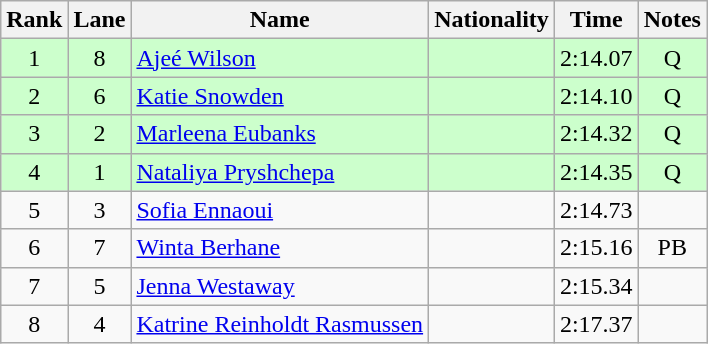<table class="wikitable sortable" style="text-align:center">
<tr>
<th>Rank</th>
<th>Lane</th>
<th>Name</th>
<th>Nationality</th>
<th>Time</th>
<th>Notes</th>
</tr>
<tr bgcolor=ccffcc>
<td>1</td>
<td>8</td>
<td align=left><a href='#'>Ajeé Wilson</a></td>
<td align=left></td>
<td>2:14.07</td>
<td>Q</td>
</tr>
<tr bgcolor=ccffcc>
<td>2</td>
<td>6</td>
<td align=left><a href='#'>Katie Snowden</a></td>
<td align=left></td>
<td>2:14.10</td>
<td>Q</td>
</tr>
<tr bgcolor=ccffcc>
<td>3</td>
<td>2</td>
<td align=left><a href='#'>Marleena Eubanks</a></td>
<td align=left></td>
<td>2:14.32</td>
<td>Q</td>
</tr>
<tr bgcolor=ccffcc>
<td>4</td>
<td>1</td>
<td align=left><a href='#'>Nataliya Pryshchepa</a></td>
<td align=left></td>
<td>2:14.35</td>
<td>Q</td>
</tr>
<tr>
<td>5</td>
<td>3</td>
<td align=left><a href='#'>Sofia Ennaoui</a></td>
<td align=left></td>
<td>2:14.73</td>
<td></td>
</tr>
<tr>
<td>6</td>
<td>7</td>
<td align=left><a href='#'>Winta Berhane</a></td>
<td align=left></td>
<td>2:15.16</td>
<td>PB</td>
</tr>
<tr>
<td>7</td>
<td>5</td>
<td align=left><a href='#'>Jenna Westaway</a></td>
<td align=left></td>
<td>2:15.34</td>
<td></td>
</tr>
<tr>
<td>8</td>
<td>4</td>
<td align=left><a href='#'>Katrine Reinholdt Rasmussen</a></td>
<td align=left></td>
<td>2:17.37</td>
<td></td>
</tr>
</table>
